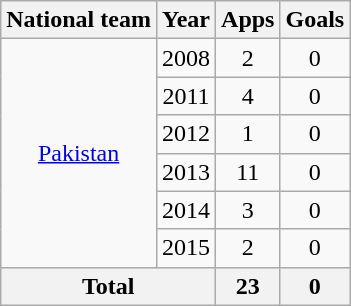<table class="wikitable" style="text-align:center">
<tr>
<th>National team</th>
<th>Year</th>
<th>Apps</th>
<th>Goals</th>
</tr>
<tr>
<td rowspan="6"><a href='#'>Pakistan</a></td>
<td>2008</td>
<td>2</td>
<td>0</td>
</tr>
<tr>
<td>2011</td>
<td>4</td>
<td>0</td>
</tr>
<tr>
<td>2012</td>
<td>1</td>
<td>0</td>
</tr>
<tr>
<td>2013</td>
<td>11</td>
<td>0</td>
</tr>
<tr>
<td>2014</td>
<td>3</td>
<td>0</td>
</tr>
<tr>
<td>2015</td>
<td>2</td>
<td>0</td>
</tr>
<tr>
<th colspan="2">Total</th>
<th>23</th>
<th>0</th>
</tr>
</table>
